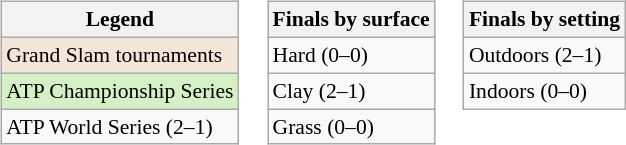<table>
<tr valign=top>
<td><br><table class=wikitable style=font-size:90%>
<tr>
<th>Legend</th>
</tr>
<tr style="background:#f3e6d7;">
<td>Grand Slam tournaments</td>
</tr>
<tr style="background:#d4f1c5;">
<td>ATP Championship Series</td>
</tr>
<tr>
<td>ATP World Series (2–1)</td>
</tr>
</table>
</td>
<td><br><table class=wikitable style=font-size:90%>
<tr>
<th>Finals by surface</th>
</tr>
<tr>
<td>Hard (0–0)</td>
</tr>
<tr>
<td>Clay (2–1)</td>
</tr>
<tr>
<td>Grass (0–0)</td>
</tr>
</table>
</td>
<td><br><table class=wikitable style=font-size:90%>
<tr>
<th>Finals by setting</th>
</tr>
<tr>
<td>Outdoors (2–1)</td>
</tr>
<tr>
<td>Indoors (0–0)</td>
</tr>
</table>
</td>
</tr>
</table>
